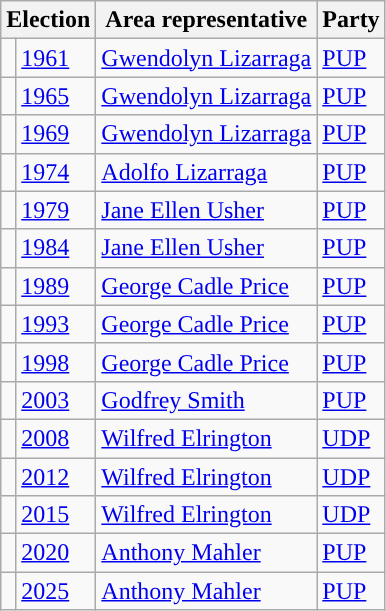<table class="wikitable">
<tr>
<th colspan="2">Election</th>
<th>Area representative</th>
<th>Party</th>
</tr>
<tr>
<td style="background-color: "></td>
<td><a href='#'>1961</a></td>
<td><a href='#'>Gwendolyn Lizarraga</a></td>
<td><a href='#'>PUP</a></td>
</tr>
<tr>
<td style="background-color: "></td>
<td><a href='#'>1965</a></td>
<td><a href='#'>Gwendolyn Lizarraga</a></td>
<td><a href='#'>PUP</a></td>
</tr>
<tr>
<td style="background-color: "></td>
<td><a href='#'>1969</a></td>
<td><a href='#'>Gwendolyn Lizarraga</a></td>
<td><a href='#'>PUP</a></td>
</tr>
<tr>
<td style="background-color: "></td>
<td><a href='#'>1974</a></td>
<td><a href='#'>Adolfo Lizarraga</a></td>
<td><a href='#'>PUP</a></td>
</tr>
<tr>
<td style="background-color: "></td>
<td><a href='#'>1979</a></td>
<td><a href='#'>Jane Ellen Usher</a></td>
<td><a href='#'>PUP</a></td>
</tr>
<tr>
<td style="background-color: "></td>
<td><a href='#'>1984</a></td>
<td><a href='#'>Jane Ellen Usher</a></td>
<td><a href='#'>PUP</a></td>
</tr>
<tr>
<td style="background-color: "></td>
<td><a href='#'>1989</a></td>
<td><a href='#'>George Cadle Price</a></td>
<td><a href='#'>PUP</a></td>
</tr>
<tr>
<td style="background-color: "></td>
<td><a href='#'>1993</a></td>
<td><a href='#'>George Cadle Price</a></td>
<td><a href='#'>PUP</a></td>
</tr>
<tr>
<td style="background-color: "></td>
<td><a href='#'>1998</a></td>
<td><a href='#'>George Cadle Price</a></td>
<td><a href='#'>PUP</a></td>
</tr>
<tr>
<td style="background-color: "></td>
<td><a href='#'>2003</a></td>
<td><a href='#'>Godfrey Smith</a></td>
<td><a href='#'>PUP</a></td>
</tr>
<tr>
<td style="background-color: "></td>
<td><a href='#'>2008</a></td>
<td><a href='#'>Wilfred Elrington</a></td>
<td><a href='#'>UDP</a></td>
</tr>
<tr>
<td style="background-color: "></td>
<td><a href='#'>2012</a></td>
<td><a href='#'>Wilfred Elrington</a></td>
<td><a href='#'>UDP</a></td>
</tr>
<tr>
<td style="background-color: "></td>
<td><a href='#'>2015</a></td>
<td><a href='#'>Wilfred Elrington</a></td>
<td><a href='#'>UDP</a></td>
</tr>
<tr>
<td style="background-color: "></td>
<td><a href='#'>2020</a></td>
<td><a href='#'>Anthony Mahler</a></td>
<td><a href='#'>PUP</a></td>
</tr>
<tr>
<td style="background-color: "></td>
<td><a href='#'>2025</a></td>
<td><a href='#'>Anthony Mahler</a></td>
<td><a href='#'>PUP</a></td>
</tr>
</table>
